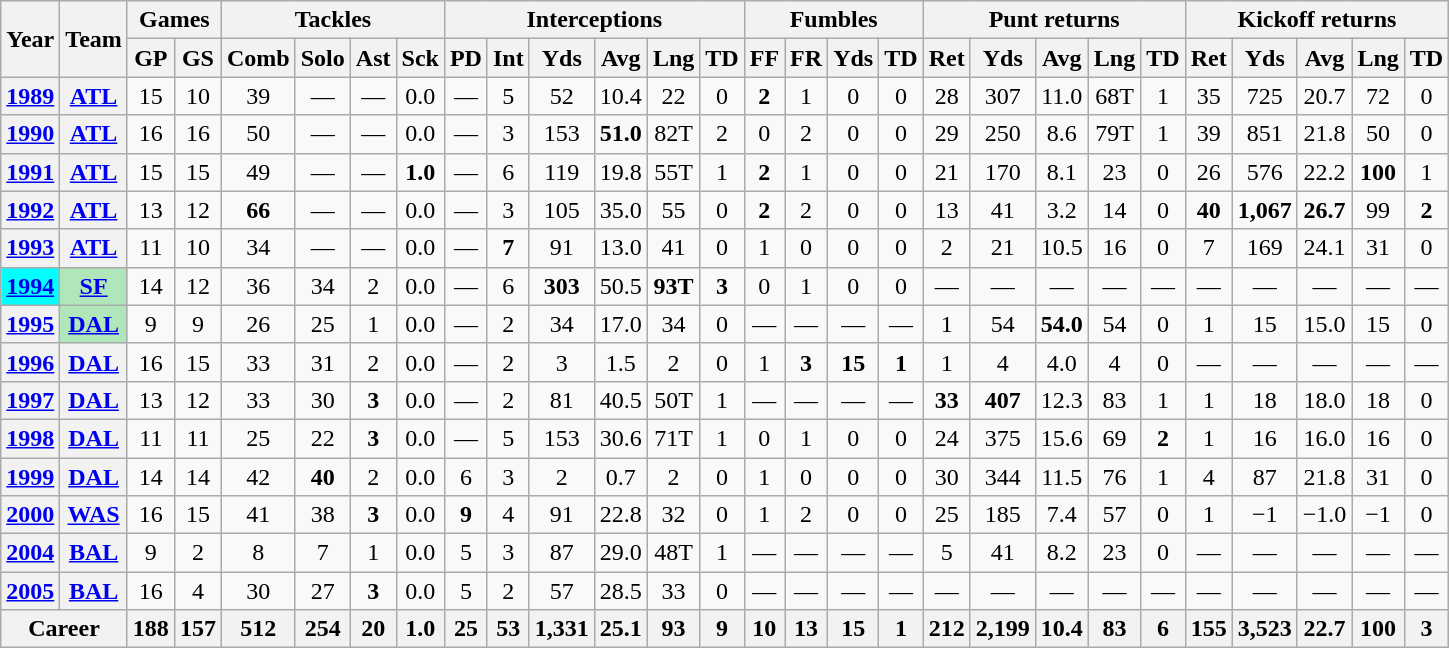<table class="wikitable" style="text-align:center">
<tr>
<th rowspan="2">Year</th>
<th rowspan="2">Team</th>
<th colspan="2">Games</th>
<th colspan="4">Tackles</th>
<th colspan="6">Interceptions</th>
<th colspan="4">Fumbles</th>
<th colspan="5">Punt returns</th>
<th colspan="5">Kickoff returns</th>
</tr>
<tr>
<th>GP</th>
<th>GS</th>
<th>Comb</th>
<th>Solo</th>
<th>Ast</th>
<th>Sck</th>
<th>PD</th>
<th>Int</th>
<th>Yds</th>
<th>Avg</th>
<th>Lng</th>
<th>TD</th>
<th>FF</th>
<th>FR</th>
<th>Yds</th>
<th>TD</th>
<th>Ret</th>
<th>Yds</th>
<th>Avg</th>
<th>Lng</th>
<th>TD</th>
<th>Ret</th>
<th>Yds</th>
<th>Avg</th>
<th>Lng</th>
<th>TD</th>
</tr>
<tr>
<th><a href='#'>1989</a></th>
<th><a href='#'>ATL</a></th>
<td>15</td>
<td>10</td>
<td>39</td>
<td>—</td>
<td>—</td>
<td>0.0</td>
<td>—</td>
<td>5</td>
<td>52</td>
<td>10.4</td>
<td>22</td>
<td>0</td>
<td><strong>2</strong></td>
<td>1</td>
<td>0</td>
<td>0</td>
<td>28</td>
<td>307</td>
<td>11.0</td>
<td>68T</td>
<td>1</td>
<td>35</td>
<td>725</td>
<td>20.7</td>
<td>72</td>
<td>0</td>
</tr>
<tr>
<th><a href='#'>1990</a></th>
<th><a href='#'>ATL</a></th>
<td>16</td>
<td>16</td>
<td>50</td>
<td>—</td>
<td>—</td>
<td>0.0</td>
<td>—</td>
<td>3</td>
<td>153</td>
<td><strong>51.0</strong></td>
<td>82T</td>
<td>2</td>
<td>0</td>
<td>2</td>
<td>0</td>
<td>0</td>
<td>29</td>
<td>250</td>
<td>8.6</td>
<td>79T</td>
<td>1</td>
<td>39</td>
<td>851</td>
<td>21.8</td>
<td>50</td>
<td>0</td>
</tr>
<tr>
<th><a href='#'>1991</a></th>
<th><a href='#'>ATL</a></th>
<td>15</td>
<td>15</td>
<td>49</td>
<td>—</td>
<td>—</td>
<td><strong>1.0</strong></td>
<td>—</td>
<td>6</td>
<td>119</td>
<td>19.8</td>
<td>55T</td>
<td>1</td>
<td><strong>2</strong></td>
<td>1</td>
<td>0</td>
<td>0</td>
<td>21</td>
<td>170</td>
<td>8.1</td>
<td>23</td>
<td>0</td>
<td>26</td>
<td>576</td>
<td>22.2</td>
<td><strong>100</strong></td>
<td>1</td>
</tr>
<tr>
<th><a href='#'>1992</a></th>
<th><a href='#'>ATL</a></th>
<td>13</td>
<td>12</td>
<td><strong>66</strong></td>
<td>—</td>
<td>—</td>
<td>0.0</td>
<td>—</td>
<td>3</td>
<td>105</td>
<td>35.0</td>
<td>55</td>
<td>0</td>
<td><strong>2</strong></td>
<td>2</td>
<td>0</td>
<td>0</td>
<td>13</td>
<td>41</td>
<td>3.2</td>
<td>14</td>
<td>0</td>
<td><strong>40</strong></td>
<td><strong>1,067</strong></td>
<td><strong>26.7</strong></td>
<td>99</td>
<td><strong>2</strong></td>
</tr>
<tr>
<th><a href='#'>1993</a></th>
<th><a href='#'>ATL</a></th>
<td>11</td>
<td>10</td>
<td>34</td>
<td>—</td>
<td>—</td>
<td>0.0</td>
<td>—</td>
<td><strong>7</strong></td>
<td>91</td>
<td>13.0</td>
<td>41</td>
<td>0</td>
<td>1</td>
<td>0</td>
<td>0</td>
<td>0</td>
<td>2</td>
<td>21</td>
<td>10.5</td>
<td>16</td>
<td>0</td>
<td>7</td>
<td>169</td>
<td>24.1</td>
<td>31</td>
<td>0</td>
</tr>
<tr>
<th style="background:#0ff;"><a href='#'>1994</a></th>
<th style="background:#afe6ba;"><a href='#'>SF</a></th>
<td>14</td>
<td>12</td>
<td>36</td>
<td>34</td>
<td>2</td>
<td>0.0</td>
<td>—</td>
<td>6</td>
<td><strong>303</strong></td>
<td>50.5</td>
<td><strong>93T</strong></td>
<td><strong>3</strong></td>
<td>0</td>
<td>1</td>
<td>0</td>
<td>0</td>
<td>—</td>
<td>—</td>
<td>—</td>
<td>—</td>
<td>—</td>
<td>—</td>
<td>—</td>
<td>—</td>
<td>—</td>
<td>—</td>
</tr>
<tr>
<th><a href='#'>1995</a></th>
<th style="background:#afe6ba;"><a href='#'>DAL</a></th>
<td>9</td>
<td>9</td>
<td>26</td>
<td>25</td>
<td>1</td>
<td>0.0</td>
<td>—</td>
<td>2</td>
<td>34</td>
<td>17.0</td>
<td>34</td>
<td>0</td>
<td>—</td>
<td>—</td>
<td>—</td>
<td>—</td>
<td>1</td>
<td>54</td>
<td><strong>54.0</strong></td>
<td>54</td>
<td>0</td>
<td>1</td>
<td>15</td>
<td>15.0</td>
<td>15</td>
<td>0</td>
</tr>
<tr>
<th><a href='#'>1996</a></th>
<th><a href='#'>DAL</a></th>
<td>16</td>
<td>15</td>
<td>33</td>
<td>31</td>
<td>2</td>
<td>0.0</td>
<td>—</td>
<td>2</td>
<td>3</td>
<td>1.5</td>
<td>2</td>
<td>0</td>
<td>1</td>
<td><strong>3</strong></td>
<td><strong>15</strong></td>
<td><strong>1</strong></td>
<td>1</td>
<td>4</td>
<td>4.0</td>
<td>4</td>
<td>0</td>
<td>—</td>
<td>—</td>
<td>—</td>
<td>—</td>
<td>—</td>
</tr>
<tr>
<th><a href='#'>1997</a></th>
<th><a href='#'>DAL</a></th>
<td>13</td>
<td>12</td>
<td>33</td>
<td>30</td>
<td><strong>3</strong></td>
<td>0.0</td>
<td>—</td>
<td>2</td>
<td>81</td>
<td>40.5</td>
<td>50T</td>
<td>1</td>
<td>—</td>
<td>—</td>
<td>—</td>
<td>—</td>
<td><strong>33</strong></td>
<td><strong>407</strong></td>
<td>12.3</td>
<td>83</td>
<td>1</td>
<td>1</td>
<td>18</td>
<td>18.0</td>
<td>18</td>
<td>0</td>
</tr>
<tr>
<th><a href='#'>1998</a></th>
<th><a href='#'>DAL</a></th>
<td>11</td>
<td>11</td>
<td>25</td>
<td>22</td>
<td><strong>3</strong></td>
<td>0.0</td>
<td>—</td>
<td>5</td>
<td>153</td>
<td>30.6</td>
<td>71T</td>
<td>1</td>
<td>0</td>
<td>1</td>
<td>0</td>
<td>0</td>
<td>24</td>
<td>375</td>
<td>15.6</td>
<td>69</td>
<td><strong>2</strong></td>
<td>1</td>
<td>16</td>
<td>16.0</td>
<td>16</td>
<td>0</td>
</tr>
<tr>
<th><a href='#'>1999</a></th>
<th><a href='#'>DAL</a></th>
<td>14</td>
<td>14</td>
<td>42</td>
<td><strong>40</strong></td>
<td>2</td>
<td>0.0</td>
<td>6</td>
<td>3</td>
<td>2</td>
<td>0.7</td>
<td>2</td>
<td>0</td>
<td>1</td>
<td>0</td>
<td>0</td>
<td>0</td>
<td>30</td>
<td>344</td>
<td>11.5</td>
<td>76</td>
<td>1</td>
<td>4</td>
<td>87</td>
<td>21.8</td>
<td>31</td>
<td>0</td>
</tr>
<tr>
<th><a href='#'>2000</a></th>
<th><a href='#'>WAS</a></th>
<td>16</td>
<td>15</td>
<td>41</td>
<td>38</td>
<td><strong>3</strong></td>
<td>0.0</td>
<td><strong>9</strong></td>
<td>4</td>
<td>91</td>
<td>22.8</td>
<td>32</td>
<td>0</td>
<td>1</td>
<td>2</td>
<td>0</td>
<td>0</td>
<td>25</td>
<td>185</td>
<td>7.4</td>
<td>57</td>
<td>0</td>
<td>1</td>
<td>−1</td>
<td>−1.0</td>
<td>−1</td>
<td>0</td>
</tr>
<tr>
<th><a href='#'>2004</a></th>
<th><a href='#'>BAL</a></th>
<td>9</td>
<td>2</td>
<td>8</td>
<td>7</td>
<td>1</td>
<td>0.0</td>
<td>5</td>
<td>3</td>
<td>87</td>
<td>29.0</td>
<td>48T</td>
<td>1</td>
<td>—</td>
<td>—</td>
<td>—</td>
<td>—</td>
<td>5</td>
<td>41</td>
<td>8.2</td>
<td>23</td>
<td>0</td>
<td>—</td>
<td>—</td>
<td>—</td>
<td>—</td>
<td>—</td>
</tr>
<tr>
<th><a href='#'>2005</a></th>
<th><a href='#'>BAL</a></th>
<td>16</td>
<td>4</td>
<td>30</td>
<td>27</td>
<td><strong>3</strong></td>
<td>0.0</td>
<td>5</td>
<td>2</td>
<td>57</td>
<td>28.5</td>
<td>33</td>
<td>0</td>
<td>—</td>
<td>—</td>
<td>—</td>
<td>—</td>
<td>—</td>
<td>—</td>
<td>—</td>
<td>—</td>
<td>—</td>
<td>—</td>
<td>—</td>
<td>—</td>
<td>—</td>
<td>—</td>
</tr>
<tr>
<th colspan="2">Career</th>
<th>188</th>
<th>157</th>
<th>512</th>
<th>254</th>
<th>20</th>
<th>1.0</th>
<th>25</th>
<th>53</th>
<th>1,331</th>
<th>25.1</th>
<th>93</th>
<th>9</th>
<th>10</th>
<th>13</th>
<th>15</th>
<th>1</th>
<th>212</th>
<th>2,199</th>
<th>10.4</th>
<th>83</th>
<th>6</th>
<th>155</th>
<th>3,523</th>
<th>22.7</th>
<th>100</th>
<th>3</th>
</tr>
</table>
